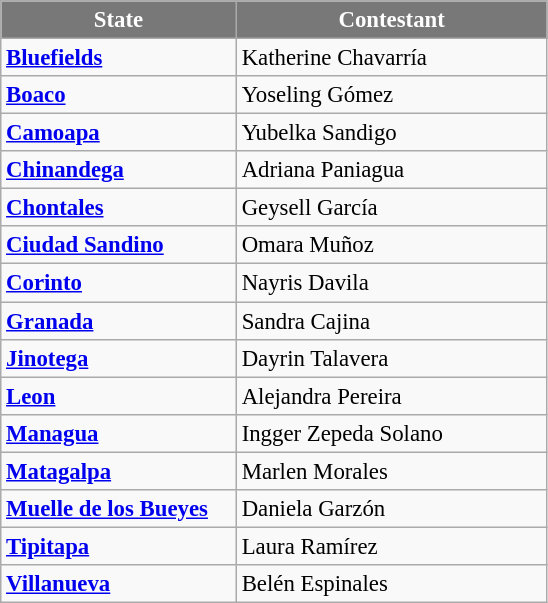<table class="wikitable sortable" style="font-size:95%;">
<tr>
<th style="width:150px;background-color:#787878;color:#FFFFFF;">State</th>
<th style="width:200px;background-color:#787878;color:#FFFFFF;">Contestant</th>
</tr>
<tr>
<td> <strong><a href='#'>Bluefields</a></strong></td>
<td>Katherine Chavarría</td>
</tr>
<tr>
<td> <strong><a href='#'>Boaco</a></strong></td>
<td>Yoseling Gómez</td>
</tr>
<tr>
<td> <strong><a href='#'>Camoapa</a></strong></td>
<td>Yubelka Sandigo</td>
</tr>
<tr>
<td> <strong><a href='#'>Chinandega</a></strong></td>
<td>Adriana Paniagua</td>
</tr>
<tr>
<td> <strong><a href='#'>Chontales</a></strong></td>
<td>Geysell García</td>
</tr>
<tr>
<td> <strong><a href='#'>Ciudad Sandino</a></strong></td>
<td>Omara Muñoz</td>
</tr>
<tr>
<td> <strong><a href='#'>Corinto</a></strong></td>
<td>Nayris Davila</td>
</tr>
<tr>
<td> <strong><a href='#'>Granada</a></strong></td>
<td>Sandra Cajina</td>
</tr>
<tr>
<td> <strong><a href='#'>Jinotega</a></strong></td>
<td>Dayrin Talavera</td>
</tr>
<tr>
<td> <strong><a href='#'>Leon</a></strong></td>
<td>Alejandra Pereira</td>
</tr>
<tr>
<td> <strong><a href='#'>Managua</a></strong></td>
<td>Ingger Zepeda Solano</td>
</tr>
<tr>
<td> <strong><a href='#'>Matagalpa</a></strong></td>
<td>Marlen Morales</td>
</tr>
<tr>
<td> <strong><a href='#'>Muelle de los Bueyes</a></strong></td>
<td>Daniela Garzón</td>
</tr>
<tr>
<td><strong><a href='#'>Tipitapa</a></strong></td>
<td>Laura Ramírez</td>
</tr>
<tr>
<td> <strong><a href='#'>Villanueva</a></strong></td>
<td>Belén Espinales</td>
</tr>
</table>
